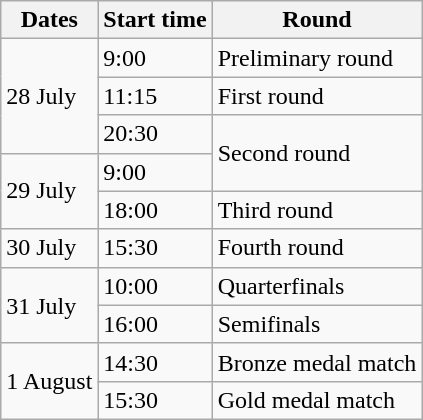<table class="wikitable">
<tr>
<th>Dates</th>
<th>Start time</th>
<th>Round</th>
</tr>
<tr>
<td rowspan=3>28 July</td>
<td>9:00</td>
<td>Preliminary round</td>
</tr>
<tr>
<td>11:15</td>
<td>First round</td>
</tr>
<tr>
<td>20:30</td>
<td rowspan=2>Second round</td>
</tr>
<tr>
<td rowspan=2>29 July</td>
<td>9:00</td>
</tr>
<tr>
<td>18:00</td>
<td>Third round</td>
</tr>
<tr>
<td>30 July</td>
<td>15:30</td>
<td>Fourth round</td>
</tr>
<tr>
<td rowspan=2>31 July</td>
<td>10:00</td>
<td>Quarterfinals</td>
</tr>
<tr>
<td>16:00</td>
<td>Semifinals</td>
</tr>
<tr>
<td rowspan=2>1 August</td>
<td>14:30</td>
<td>Bronze medal match</td>
</tr>
<tr>
<td>15:30</td>
<td>Gold medal match</td>
</tr>
</table>
